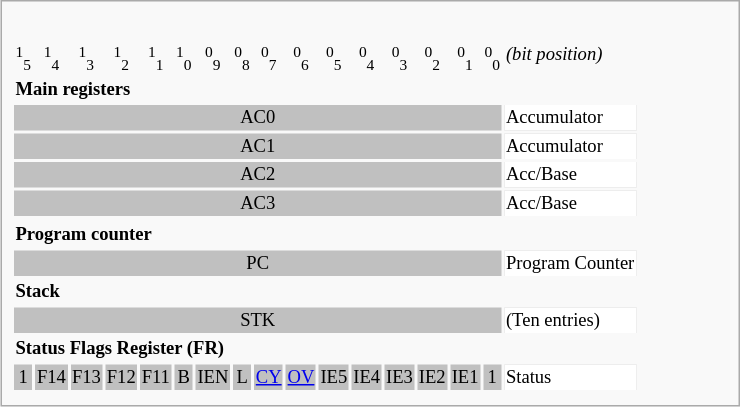<table class="infobox" style="font-size:88%;width:35em;">
<tr>
</tr>
<tr>
<td><br><table style="font-size:88%;">
<tr>
<td style="width:10px; text-align:center;"><sup>1</sup><sub>5</sub></td>
<td style="width:10px; text-align:center;"><sup>1</sup><sub>4</sub></td>
<td style="width:10px; text-align:center;"><sup>1</sup><sub>3</sub></td>
<td style="width:10px; text-align:center;"><sup>1</sup><sub>2</sub></td>
<td style="width:10px; text-align:center;"><sup>1</sup><sub>1</sub></td>
<td style="width:10px; text-align:center;"><sup>1</sup><sub>0</sub></td>
<td style="width:10px; text-align:center;"><sup>0</sup><sub>9</sub></td>
<td style="width:10px; text-align:center;"><sup>0</sup><sub>8</sub></td>
<td style="width:10px; text-align:center;"><sup>0</sup><sub>7</sub></td>
<td style="width:10px; text-align:center;"><sup>0</sup><sub>6</sub></td>
<td style="width:10px; text-align:center;"><sup>0</sup><sub>5</sub></td>
<td style="width:10px; text-align:center;"><sup>0</sup><sub>4</sub></td>
<td style="width:10px; text-align:center;"><sup>0</sup><sub>3</sub></td>
<td style="width:10px; text-align:center;"><sup>0</sup><sub>2</sub></td>
<td style="width:10px; text-align:center;"><sup>0</sup><sub>1</sub></td>
<td style="width:10px; text-align:center;"><sup>0</sup><sub>0</sub></td>
<td style="width:auto;"><em>(bit position)</em></td>
</tr>
<tr>
<td colspan="17"><strong>Main registers</strong> <br></td>
</tr>
<tr style="background:silver;color:black">
<td style="text-align:center;" colspan="16">AC0</td>
<td style="width:auto; background:white; color:black;">Accumulator</td>
</tr>
<tr style="background:silver;color:black">
<td style="text-align:center;" colspan="16">AC1</td>
<td style="width:auto; background:white; color:black;">Accumulator</td>
</tr>
<tr style="background:silver;color:black">
<td style="text-align:center;" colspan="16">AC2</td>
<td style="width:auto; background:white; color:black;">Acc/Base</td>
</tr>
<tr style="background:silver;color:black">
<td style="text-align:center;" colspan="16">AC3</td>
<td style="width:auto; background:white; color:black;">Acc/Base</td>
</tr>
<tr style="background:silver;color:black">
</tr>
<tr>
<td colspan="17"><strong>Program counter</strong> <br></td>
</tr>
<tr style="background:silver;color:black">
<td style="text-align:center;" colspan="16">PC</td>
<td style="background:white; color:black;">Program Counter</td>
</tr>
<tr>
<td colspan="17"><strong>Stack</strong> <br></td>
</tr>
<tr style="background:silver;color:black">
<td style="text-align:center;" colspan="16">STK</td>
<td style="background:white; color:black;">(Ten entries)</td>
</tr>
<tr>
<td colspan="17"><strong>Status Flags Register (FR)</strong></td>
</tr>
<tr style="background:silver;color:black">
<td style="text-align:center;">1</td>
<td style="text-align:center;">F14</td>
<td style="text-align:center;">F13</td>
<td style="text-align:center;">F12</td>
<td style="text-align:center;">F11</td>
<td style="text-align:center;">B</td>
<td style="text-align:center;">IEN</td>
<td style="text-align:center;">L</td>
<td style="text-align:center;"><a href='#'>CY</a></td>
<td style="text-align:center;"><a href='#'>OV</a></td>
<td style="text-align:center;">IE5</td>
<td style="text-align:center;">IE4</td>
<td style="text-align:center;">IE3</td>
<td style="text-align:center;">IE2</td>
<td style="text-align:center;">IE1</td>
<td style="text-align:center;">1</td>
<td style="background:white; color:black">Status</td>
</tr>
<tr style="background:silver;color:black">
</tr>
</table>
</td>
</tr>
</table>
